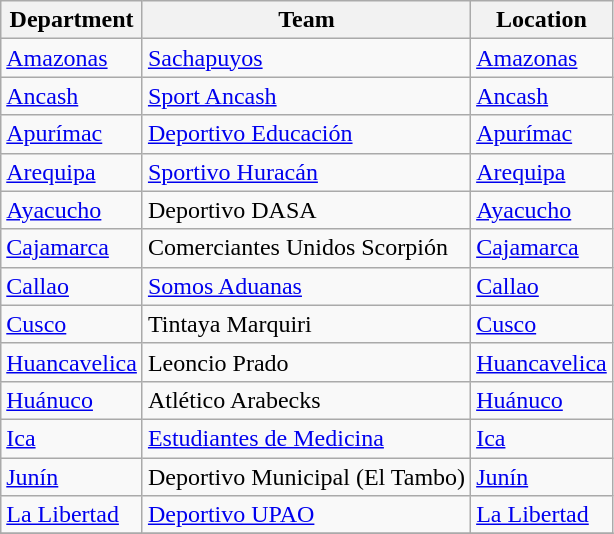<table class="wikitable">
<tr>
<th>Department</th>
<th>Team</th>
<th>Location</th>
</tr>
<tr>
<td><a href='#'>Amazonas</a></td>
<td><a href='#'>Sachapuyos</a></td>
<td><a href='#'>Amazonas</a></td>
</tr>
<tr>
<td><a href='#'>Ancash</a></td>
<td><a href='#'>Sport Ancash</a></td>
<td><a href='#'>Ancash</a></td>
</tr>
<tr>
<td><a href='#'>Apurímac</a></td>
<td><a href='#'>Deportivo Educación</a></td>
<td><a href='#'>Apurímac</a></td>
</tr>
<tr>
<td><a href='#'>Arequipa</a></td>
<td><a href='#'>Sportivo Huracán</a></td>
<td><a href='#'>Arequipa</a></td>
</tr>
<tr>
<td><a href='#'>Ayacucho</a></td>
<td>Deportivo DASA</td>
<td><a href='#'>Ayacucho</a></td>
</tr>
<tr>
<td><a href='#'>Cajamarca</a></td>
<td>Comerciantes Unidos Scorpión</td>
<td><a href='#'>Cajamarca</a></td>
</tr>
<tr>
<td><a href='#'>Callao</a></td>
<td><a href='#'>Somos Aduanas</a></td>
<td><a href='#'>Callao</a></td>
</tr>
<tr>
<td><a href='#'>Cusco</a></td>
<td>Tintaya Marquiri</td>
<td><a href='#'>Cusco</a></td>
</tr>
<tr>
<td><a href='#'>Huancavelica</a></td>
<td>Leoncio Prado</td>
<td><a href='#'>Huancavelica</a></td>
</tr>
<tr>
<td><a href='#'>Huánuco</a></td>
<td>Atlético Arabecks</td>
<td><a href='#'>Huánuco</a></td>
</tr>
<tr>
<td><a href='#'>Ica</a></td>
<td><a href='#'>Estudiantes de Medicina</a></td>
<td><a href='#'>Ica</a></td>
</tr>
<tr>
<td><a href='#'>Junín</a></td>
<td>Deportivo Municipal (El Tambo)</td>
<td><a href='#'>Junín</a></td>
</tr>
<tr>
<td><a href='#'>La Libertad</a></td>
<td><a href='#'>Deportivo UPAO</a></td>
<td><a href='#'>La Libertad</a></td>
</tr>
<tr>
</tr>
</table>
